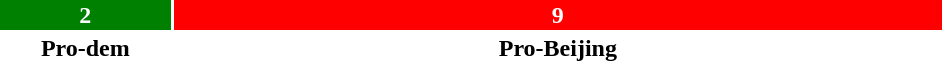<table style="width:50%; text-align:center;">
<tr style="color:white;">
<td style="background:green; width:18.18%;"><strong>2</strong></td>
<td style="background:red; width:81.82%;"><strong>9</strong></td>
</tr>
<tr>
<td><span><strong>Pro-dem</strong></span></td>
<td><span><strong>Pro-Beijing</strong></span></td>
</tr>
</table>
